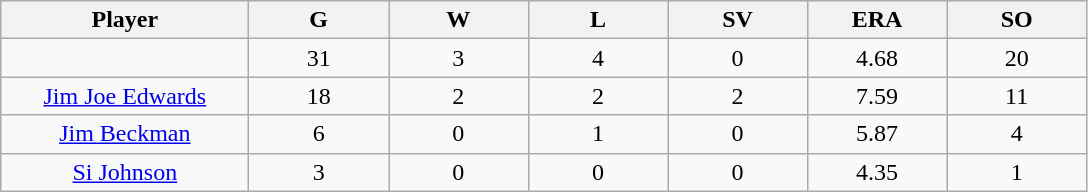<table class="wikitable sortable">
<tr>
<th bgcolor="#DDDDFF" width="16%">Player</th>
<th bgcolor="#DDDDFF" width="9%">G</th>
<th bgcolor="#DDDDFF" width="9%">W</th>
<th bgcolor="#DDDDFF" width="9%">L</th>
<th bgcolor="#DDDDFF" width="9%">SV</th>
<th bgcolor="#DDDDFF" width="9%">ERA</th>
<th bgcolor="#DDDDFF" width="9%">SO</th>
</tr>
<tr align="center">
<td></td>
<td>31</td>
<td>3</td>
<td>4</td>
<td>0</td>
<td>4.68</td>
<td>20</td>
</tr>
<tr align="center">
<td><a href='#'>Jim Joe Edwards</a></td>
<td>18</td>
<td>2</td>
<td>2</td>
<td>2</td>
<td>7.59</td>
<td>11</td>
</tr>
<tr align=center>
<td><a href='#'>Jim Beckman</a></td>
<td>6</td>
<td>0</td>
<td>1</td>
<td>0</td>
<td>5.87</td>
<td>4</td>
</tr>
<tr align=center>
<td><a href='#'>Si Johnson</a></td>
<td>3</td>
<td>0</td>
<td>0</td>
<td>0</td>
<td>4.35</td>
<td>1</td>
</tr>
</table>
